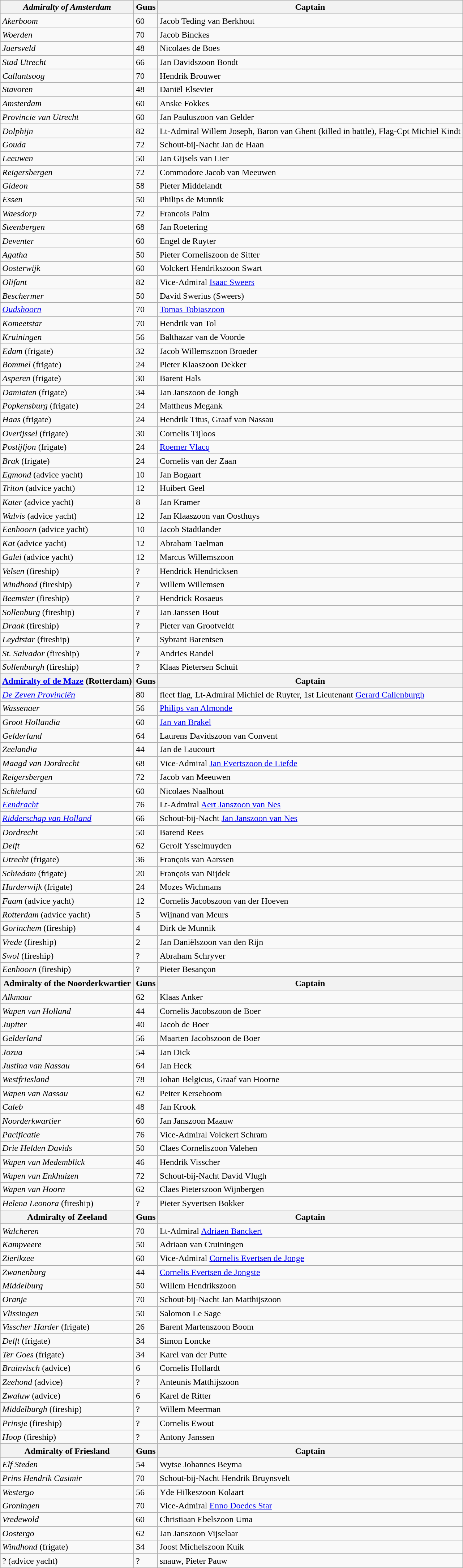<table class="wikitable">
<tr>
<th><em>Admiralty of Amsterdam</em></th>
<th>Guns</th>
<th>Captain</th>
</tr>
<tr>
<td><em>Akerboom</em></td>
<td>60</td>
<td>Jacob Teding van Berkhout</td>
</tr>
<tr>
<td><em>Woerden</em></td>
<td>70</td>
<td>Jacob Binckes</td>
</tr>
<tr>
<td><em>Jaersveld</em></td>
<td>48</td>
<td>Nicolaes de Boes</td>
</tr>
<tr>
<td><em>Stad Utrecht</em></td>
<td>66</td>
<td>Jan Davidszoon Bondt</td>
</tr>
<tr>
<td><em>Callantsoog</em></td>
<td>70</td>
<td>Hendrik Brouwer</td>
</tr>
<tr>
<td><em>Stavoren</em></td>
<td>48</td>
<td>Daniël Elsevier</td>
</tr>
<tr>
<td><em>Amsterdam</em></td>
<td>60</td>
<td>Anske Fokkes</td>
</tr>
<tr>
<td><em>Provincie van Utrecht</em></td>
<td>60</td>
<td>Jan Pauluszoon van Gelder</td>
</tr>
<tr>
<td><em>Dolphijn</em></td>
<td>82</td>
<td>Lt-Admiral Willem Joseph, Baron van Ghent (killed in battle), Flag-Cpt Michiel Kindt</td>
</tr>
<tr>
<td><em>Gouda</em></td>
<td>72</td>
<td>Schout-bij-Nacht Jan de Haan</td>
</tr>
<tr>
<td><em>Leeuwen</em></td>
<td>50</td>
<td>Jan Gijsels van Lier</td>
</tr>
<tr>
<td><em>Reigersbergen</em></td>
<td>72</td>
<td>Commodore Jacob van Meeuwen</td>
</tr>
<tr>
<td><em>Gideon</em></td>
<td>58</td>
<td>Pieter Middelandt</td>
</tr>
<tr>
<td><em>Essen</em></td>
<td>50</td>
<td>Philips de Munnik</td>
</tr>
<tr>
<td><em>Waesdorp</em></td>
<td>72</td>
<td>Francois Palm</td>
</tr>
<tr>
<td><em>Steenbergen</em></td>
<td>68</td>
<td>Jan Roetering</td>
</tr>
<tr>
<td><em>Deventer</em></td>
<td>60</td>
<td>Engel de Ruyter</td>
</tr>
<tr>
<td><em>Agatha</em></td>
<td>50</td>
<td>Pieter Corneliszoon de Sitter</td>
</tr>
<tr>
<td><em>Oosterwijk</em></td>
<td>60</td>
<td>Volckert Hendrikszoon Swart</td>
</tr>
<tr>
<td><em>Olifant</em></td>
<td>82</td>
<td>Vice-Admiral <a href='#'>Isaac Sweers</a></td>
</tr>
<tr>
<td><em>Beschermer</em></td>
<td>50</td>
<td>David Swerius (Sweers)</td>
</tr>
<tr>
<td><a href='#'><em>Oudshoorn</em></a></td>
<td>70</td>
<td><a href='#'>Tomas Tobiaszoon</a></td>
</tr>
<tr>
<td><em>Komeetstar</em></td>
<td>70</td>
<td>Hendrik van Tol</td>
</tr>
<tr>
<td><em>Kruiningen</em></td>
<td>56</td>
<td>Balthazar van de Voorde</td>
</tr>
<tr>
<td><em>Edam</em> (frigate)</td>
<td>32</td>
<td>Jacob Willemszoon Broeder</td>
</tr>
<tr>
<td><em>Bommel</em> (frigate)</td>
<td>24</td>
<td>Pieter Klaaszoon Dekker</td>
</tr>
<tr>
<td><em>Asperen</em> (frigate)</td>
<td>30</td>
<td>Barent Hals</td>
</tr>
<tr>
<td><em>Damiaten</em> (frigate)</td>
<td>34</td>
<td>Jan Janszoon de Jongh</td>
</tr>
<tr>
<td><em>Popkensburg</em> (frigate)</td>
<td>24</td>
<td>Mattheus Megank</td>
</tr>
<tr>
<td><em>Haas</em> (frigate)</td>
<td>24</td>
<td>Hendrik Titus, Graaf van Nassau</td>
</tr>
<tr>
<td><em>Overijssel</em> (frigate)</td>
<td>30</td>
<td>Cornelis Tijloos</td>
</tr>
<tr>
<td><em>Postijljon</em> (frigate)</td>
<td>24</td>
<td><a href='#'>Roemer Vlacq</a></td>
</tr>
<tr>
<td><em>Brak</em> (frigate)</td>
<td>24</td>
<td>Cornelis van der Zaan</td>
</tr>
<tr>
<td><em>Egmond</em> (advice yacht)</td>
<td>10</td>
<td>Jan Bogaart</td>
</tr>
<tr>
<td><em>Triton</em> (advice yacht)</td>
<td>12</td>
<td>Huibert Geel</td>
</tr>
<tr>
<td><em>Kater</em> (advice yacht)</td>
<td>8</td>
<td>Jan Kramer</td>
</tr>
<tr>
<td><em>Walvis</em> (advice yacht)</td>
<td>12</td>
<td>Jan Klaaszoon van Oosthuys</td>
</tr>
<tr>
<td><em>Eenhoorn</em> (advice yacht)</td>
<td>10</td>
<td>Jacob Stadtlander</td>
</tr>
<tr>
<td><em>Kat</em> (advice yacht)</td>
<td>12</td>
<td>Abraham Taelman</td>
</tr>
<tr>
<td><em>Galei</em> (advice yacht)</td>
<td>12</td>
<td>Marcus Willemszoon</td>
</tr>
<tr>
<td><em>Velsen</em> (fireship)</td>
<td>?</td>
<td>Hendrick Hendricksen</td>
</tr>
<tr>
<td><em>Windhond</em> (fireship)</td>
<td>?</td>
<td>Willem Willemsen</td>
</tr>
<tr>
<td><em>Beemster</em> (fireship)</td>
<td>?</td>
<td>Hendrick Rosaeus</td>
</tr>
<tr>
<td><em>Sollenburg</em> (fireship)</td>
<td>?</td>
<td>Jan Janssen Bout</td>
</tr>
<tr>
<td><em>Draak</em> (fireship)</td>
<td>?</td>
<td>Pieter van Grootveldt</td>
</tr>
<tr>
<td><em>Leydtstar</em> (fireship)</td>
<td>?</td>
<td>Sybrant Barentsen</td>
</tr>
<tr>
<td><em>St. Salvador</em> (fireship)</td>
<td>?</td>
<td>Andries Randel</td>
</tr>
<tr>
<td><em>Sollenburgh</em> (fireship)</td>
<td>?</td>
<td>Klaas Pietersen Schuit</td>
</tr>
<tr>
<th><a href='#'>Admiralty of de Maze</a> (Rotterdam)</th>
<th>Guns</th>
<th>Captain</th>
</tr>
<tr>
<td><em><a href='#'>De Zeven Provinciën</a></em></td>
<td>80</td>
<td>fleet flag, Lt-Admiral Michiel de Ruyter, 1st Lieutenant <a href='#'>Gerard Callenburgh</a></td>
</tr>
<tr>
<td><em>Wassenaer</em></td>
<td>56</td>
<td><a href='#'>Philips van Almonde</a></td>
</tr>
<tr>
<td><em>Groot Hollandia</em></td>
<td>60</td>
<td><a href='#'>Jan van Brakel</a></td>
</tr>
<tr>
<td><em>Gelderland</em></td>
<td>64</td>
<td>Laurens Davidszoon van Convent</td>
</tr>
<tr>
<td><em>Zeelandia</em></td>
<td>44</td>
<td>Jan de Laucourt</td>
</tr>
<tr>
<td><em>Maagd van Dordrecht</em></td>
<td>68</td>
<td>Vice-Admiral <a href='#'>Jan Evertszoon de Liefde</a></td>
</tr>
<tr>
<td><em>Reigersbergen</em></td>
<td>72</td>
<td>Jacob van Meeuwen</td>
</tr>
<tr>
<td><em>Schieland</em></td>
<td>60</td>
<td>Nicolaes Naalhout</td>
</tr>
<tr>
<td><em><a href='#'>Eendracht</a></em></td>
<td>76</td>
<td>Lt-Admiral <a href='#'>Aert Janszoon van Nes</a></td>
</tr>
<tr>
<td><em><a href='#'>Ridderschap van Holland</a></em></td>
<td>66</td>
<td>Schout-bij-Nacht <a href='#'>Jan Janszoon van Nes</a></td>
</tr>
<tr>
<td><em>Dordrecht</em></td>
<td>50</td>
<td>Barend Rees</td>
</tr>
<tr>
<td><em>Delft</em></td>
<td>62</td>
<td>Gerolf Ysselmuyden</td>
</tr>
<tr>
<td><em>Utrecht</em> (frigate)</td>
<td>36</td>
<td>François van Aarssen</td>
</tr>
<tr>
<td><em>Schiedam</em> (frigate)</td>
<td>20</td>
<td>François van Nijdek</td>
</tr>
<tr>
<td><em>Harderwijk</em> (frigate)</td>
<td>24</td>
<td>Mozes Wichmans</td>
</tr>
<tr>
<td><em>Faam</em> (advice yacht)</td>
<td>12</td>
<td>Cornelis Jacobszoon van der Hoeven</td>
</tr>
<tr>
<td><em>Rotterdam</em> (advice yacht)</td>
<td>5</td>
<td>Wijnand van Meurs</td>
</tr>
<tr>
<td><em>Gorinchem</em> (fireship)</td>
<td>4</td>
<td>Dirk de Munnik</td>
</tr>
<tr>
<td><em>Vrede</em> (fireship)</td>
<td>2</td>
<td>Jan Daniëlszoon van den Rijn</td>
</tr>
<tr>
<td><em>Swol</em> (fireship)</td>
<td>?</td>
<td>Abraham Schryver</td>
</tr>
<tr>
<td><em>Eenhoorn</em> (fireship)</td>
<td>?</td>
<td>Pieter Besançon</td>
</tr>
<tr>
<th>Admiralty of the Noorderkwartier</th>
<th>Guns</th>
<th>Captain</th>
</tr>
<tr>
<td><em>Alkmaar</em></td>
<td>62</td>
<td>Klaas Anker</td>
</tr>
<tr>
<td><em>Wapen van Holland</em></td>
<td>44</td>
<td>Cornelis Jacobszoon de Boer</td>
</tr>
<tr>
<td><em>Jupiter</em></td>
<td>40</td>
<td>Jacob de Boer</td>
</tr>
<tr>
<td><em>Gelderland</em></td>
<td>56</td>
<td>Maarten Jacobszoon de Boer</td>
</tr>
<tr>
<td><em>Jozua</em></td>
<td>54</td>
<td>Jan Dick</td>
</tr>
<tr>
<td><em>Justina van Nassau</em></td>
<td>64</td>
<td>Jan Heck</td>
</tr>
<tr>
<td><em>Westfriesland</em></td>
<td>78</td>
<td>Johan Belgicus, Graaf van Hoorne</td>
</tr>
<tr>
<td><em>Wapen van Nassau</em></td>
<td>62</td>
<td>Peiter Kerseboom</td>
</tr>
<tr>
<td><em>Caleb</em></td>
<td>48</td>
<td>Jan Krook</td>
</tr>
<tr>
<td><em>Noorderkwartier</em></td>
<td>60</td>
<td>Jan Janszoon Maauw</td>
</tr>
<tr>
<td><em>Pacificatie</em></td>
<td>76</td>
<td>Vice-Admiral Volckert Schram</td>
</tr>
<tr>
<td><em>Drie Helden Davids</em></td>
<td>50</td>
<td>Claes Corneliszoon Valehen</td>
</tr>
<tr>
<td><em>Wapen van Medemblick</em></td>
<td>46</td>
<td>Hendrik Visscher</td>
</tr>
<tr>
<td><em>Wapen van Enkhuizen</em></td>
<td>72</td>
<td>Schout-bij-Nacht David Vlugh</td>
</tr>
<tr>
<td><em>Wapen van Hoorn</em></td>
<td>62</td>
<td>Claes Pieterszoon Wijnbergen</td>
</tr>
<tr>
<td><em>Helena Leonora</em> (fireship)</td>
<td>?</td>
<td>Pieter Syvertsen Bokker</td>
</tr>
<tr>
<th>Admiralty of Zeeland</th>
<th>Guns</th>
<th>Captain</th>
</tr>
<tr>
<td><em>Walcheren</em></td>
<td>70</td>
<td>Lt-Admiral <a href='#'>Adriaen Banckert</a></td>
</tr>
<tr>
<td><em>Kampveere</em></td>
<td>50</td>
<td>Adriaan van Cruiningen</td>
</tr>
<tr>
<td><em>Zierikzee</em></td>
<td>60</td>
<td>Vice-Admiral <a href='#'>Cornelis Evertsen de Jonge</a></td>
</tr>
<tr>
<td><em>Zwanenburg</em></td>
<td>44</td>
<td><a href='#'>Cornelis Evertsen de Jongste</a></td>
</tr>
<tr>
<td><em>Middelburg</em></td>
<td>50</td>
<td>Willem Hendrikszoon</td>
</tr>
<tr>
<td><em>Oranje</em></td>
<td>70</td>
<td>Schout-bij-Nacht Jan Matthijszoon</td>
</tr>
<tr>
<td><em>Vlissingen</em></td>
<td>50</td>
<td>Salomon Le Sage</td>
</tr>
<tr>
<td><em>Visscher Harder</em> (frigate)</td>
<td>26</td>
<td>Barent Martenszoon Boom</td>
</tr>
<tr>
<td><em>Delft</em> (frigate)</td>
<td>34</td>
<td>Simon Loncke</td>
</tr>
<tr>
<td><em>Ter Goes</em> (frigate)</td>
<td>34</td>
<td>Karel van der Putte</td>
</tr>
<tr>
<td><em>Bruinvisch</em> (advice)</td>
<td>6</td>
<td>Cornelis Hollardt</td>
</tr>
<tr>
<td><em>Zeehond</em> (advice)</td>
<td>?</td>
<td>Anteunis Matthijszoon</td>
</tr>
<tr>
<td><em>Zwaluw</em> (advice)</td>
<td>6</td>
<td>Karel de Ritter</td>
</tr>
<tr>
<td><em>Middelburgh</em> (fireship)</td>
<td>?</td>
<td>Willem Meerman</td>
</tr>
<tr>
<td><em>Prinsje</em> (fireship)</td>
<td>?</td>
<td>Cornelis Ewout</td>
</tr>
<tr>
<td><em>Hoop</em> (fireship)</td>
<td>?</td>
<td>Antony Janssen</td>
</tr>
<tr>
<th>Admiralty of Friesland</th>
<th>Guns</th>
<th>Captain</th>
</tr>
<tr>
<td><em>Elf Steden</em></td>
<td>54</td>
<td>Wytse Johannes Beyma</td>
</tr>
<tr>
<td><em>Prins Hendrik Casimir</em></td>
<td>70</td>
<td>Schout-bij-Nacht Hendrik Bruynsvelt</td>
</tr>
<tr>
<td><em>Westergo</em></td>
<td>56</td>
<td>Yde Hilkeszoon Kolaart</td>
</tr>
<tr>
<td><em>Groningen</em></td>
<td>70</td>
<td>Vice-Admiral <a href='#'>Enno Doedes Star</a></td>
</tr>
<tr>
<td><em>Vredewold</em></td>
<td>60</td>
<td>Christiaan Ebelszoon Uma</td>
</tr>
<tr>
<td><em>Oostergo</em></td>
<td>62</td>
<td>Jan Janszoon Vijselaar</td>
</tr>
<tr>
<td><em>Windhond</em> (frigate)</td>
<td>34</td>
<td>Joost Michelszoon Kuik</td>
</tr>
<tr>
<td>? (advice yacht)</td>
<td>?</td>
<td>snauw, Pieter Pauw</td>
</tr>
</table>
